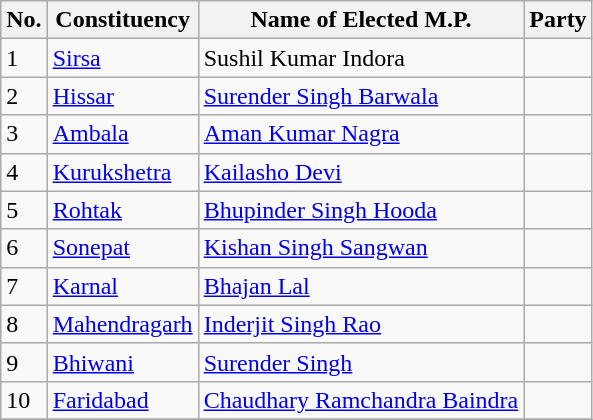<table class="wikitable sortable">
<tr>
<th>No.</th>
<th>Constituency</th>
<th>Name of Elected M.P.</th>
<th colspan="2">Party</th>
</tr>
<tr>
<td>1</td>
<td><a href='#'>Sirsa</a></td>
<td>Sushil Kumar Indora</td>
<td></td>
</tr>
<tr>
<td>2</td>
<td><a href='#'>Hissar</a></td>
<td><a href='#'>Surender Singh Barwala</a></td>
<td></td>
</tr>
<tr>
<td>3</td>
<td><a href='#'>Ambala</a></td>
<td><a href='#'>Aman Kumar Nagra</a></td>
<td></td>
</tr>
<tr>
<td>4</td>
<td><a href='#'>Kurukshetra</a></td>
<td><a href='#'>Kailasho Devi</a></td>
<td></td>
</tr>
<tr>
<td>5</td>
<td><a href='#'>Rohtak</a></td>
<td><a href='#'>Bhupinder Singh Hooda</a></td>
<td></td>
</tr>
<tr>
<td>6</td>
<td><a href='#'>Sonepat</a></td>
<td><a href='#'>Kishan Singh Sangwan</a></td>
<td></td>
</tr>
<tr>
<td>7</td>
<td><a href='#'>Karnal</a></td>
<td><a href='#'>Bhajan Lal</a></td>
<td></td>
</tr>
<tr>
<td>8</td>
<td><a href='#'>Mahendragarh</a></td>
<td><a href='#'>Inderjit Singh Rao</a></td>
<td></td>
</tr>
<tr>
<td>9</td>
<td><a href='#'>Bhiwani</a></td>
<td><a href='#'>Surender Singh</a></td>
<td></td>
</tr>
<tr>
<td>10</td>
<td><a href='#'>Faridabad</a></td>
<td><a href='#'>Chaudhary Ramchandra Baindra</a></td>
<td></td>
</tr>
<tr>
</tr>
</table>
